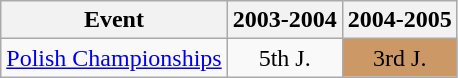<table class="wikitable">
<tr>
<th>Event</th>
<th>2003-2004</th>
<th>2004-2005</th>
</tr>
<tr>
<td><a href='#'>Polish Championships</a></td>
<td align="center">5th J.</td>
<td align="center" bgcolor="#cc9966">3rd J.</td>
</tr>
</table>
